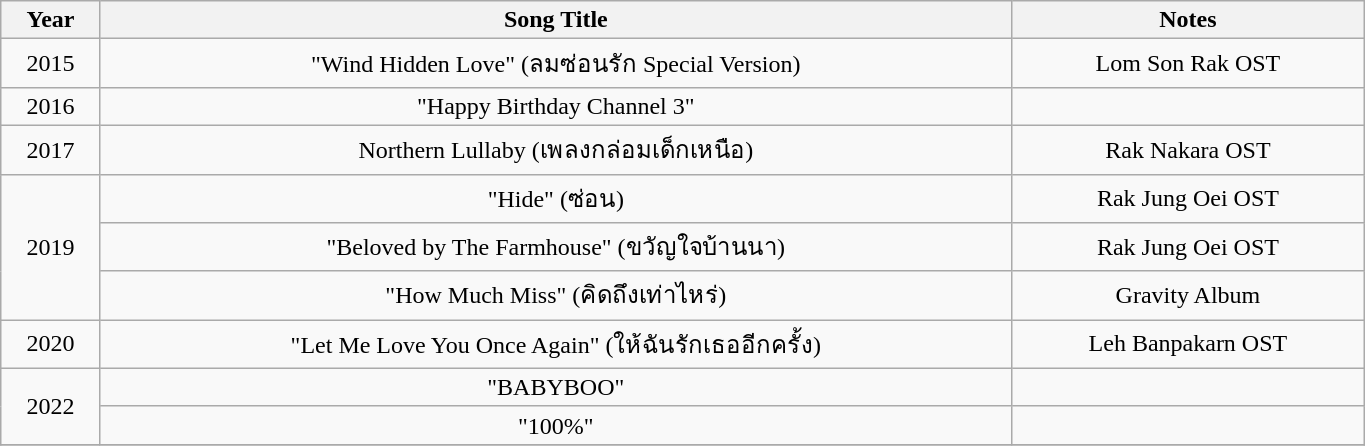<table class="wikitable"  style="text-align:center; width:72%;">
<tr>
<th>Year</th>
<th>Song Title</th>
<th>Notes</th>
</tr>
<tr>
<td>2015</td>
<td>"Wind Hidden Love" (ลมซ่อนรัก Special Version)</td>
<td>Lom Son Rak OST</td>
</tr>
<tr>
<td>2016</td>
<td>"Happy Birthday Channel 3"</td>
<td></td>
</tr>
<tr>
<td>2017</td>
<td>Northern Lullaby (เพลงกล่อมเด็กเหนือ)</td>
<td>Rak Nakara OST</td>
</tr>
<tr>
<td rowspan="3">2019</td>
<td>"Hide" (ซ่อน)</td>
<td>Rak Jung Oei OST</td>
</tr>
<tr>
<td>"Beloved by The Farmhouse" (ขวัญใจบ้านนา)</td>
<td>Rak Jung Oei OST</td>
</tr>
<tr>
<td>"How Much Miss" (คิดถึงเท่าไหร่)</td>
<td>Gravity Album</td>
</tr>
<tr>
<td rowspan="1">2020</td>
<td>"Let Me Love You Once Again" (ให้ฉันรักเธออีกครั้ง)</td>
<td>Leh Banpakarn OST</td>
</tr>
<tr>
<td rowspan="2">2022</td>
<td>"BABYBOO"</td>
<td></td>
</tr>
<tr>
<td>"100%"</td>
<td></td>
</tr>
<tr>
</tr>
</table>
